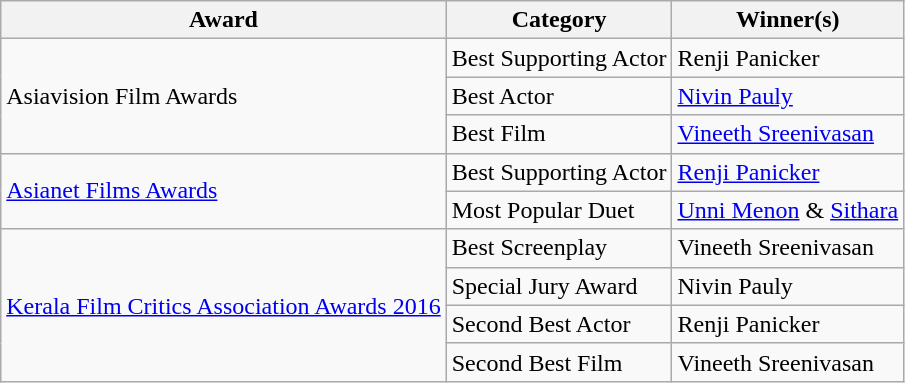<table class="wikitable">
<tr>
<th>Award</th>
<th>Category</th>
<th>Winner(s)</th>
</tr>
<tr>
<td rowspan="3">Asiavision Film Awards</td>
<td>Best Supporting Actor</td>
<td>Renji Panicker</td>
</tr>
<tr>
<td>Best Actor</td>
<td><a href='#'>Nivin Pauly</a></td>
</tr>
<tr>
<td>Best Film</td>
<td><a href='#'>Vineeth Sreenivasan</a></td>
</tr>
<tr>
<td rowspan="2"><a href='#'>Asianet Films Awards</a></td>
<td>Best Supporting Actor</td>
<td><a href='#'>Renji Panicker</a></td>
</tr>
<tr>
<td>Most Popular Duet</td>
<td><a href='#'>Unni Menon</a> & <a href='#'>Sithara</a></td>
</tr>
<tr>
<td rowspan="4"><a href='#'>Kerala Film Critics Association Awards 2016</a></td>
<td>Best Screenplay</td>
<td>Vineeth Sreenivasan</td>
</tr>
<tr>
<td>Special Jury Award</td>
<td>Nivin Pauly</td>
</tr>
<tr>
<td>Second Best Actor</td>
<td>Renji Panicker</td>
</tr>
<tr>
<td>Second Best Film</td>
<td>Vineeth Sreenivasan</td>
</tr>
</table>
